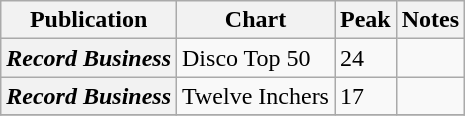<table class="wikitable plainrowheaders sortable">
<tr>
<th scope="col" class="unsortable">Publication</th>
<th scope="col">Chart</th>
<th scope="col">Peak</th>
<th scope="col" class="unsortable">Notes</th>
</tr>
<tr>
<th scope="row"><em>Record Business</em></th>
<td>Disco Top 50</td>
<td>24</td>
<td></td>
</tr>
<tr>
<th scope="row"><em>Record Business</em></th>
<td>Twelve Inchers</td>
<td>17</td>
<td></td>
</tr>
<tr>
</tr>
</table>
